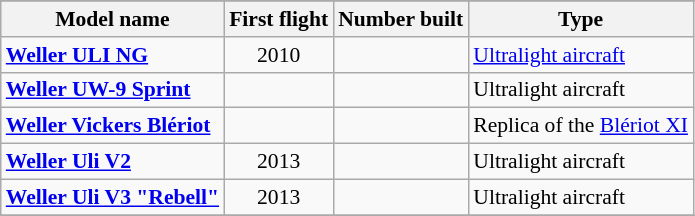<table class="wikitable" align=center style="font-size:90%;">
<tr>
</tr>
<tr style="background:#efefef;">
<th>Model name</th>
<th>First flight</th>
<th>Number built</th>
<th>Type</th>
</tr>
<tr>
<td align=left><strong><a href='#'>Weller ULI NG</a></strong></td>
<td align=center>2010</td>
<td align=center></td>
<td align=left><a href='#'>Ultralight aircraft</a></td>
</tr>
<tr>
<td align=left><strong><a href='#'>Weller UW-9 Sprint</a></strong></td>
<td align=center></td>
<td align=center></td>
<td align=left>Ultralight aircraft</td>
</tr>
<tr>
<td align=left><strong><a href='#'>Weller Vickers Blériot</a></strong></td>
<td align=center></td>
<td align=center></td>
<td align=left>Replica of the <a href='#'>Blériot XI</a></td>
</tr>
<tr>
<td align=left><strong><a href='#'>Weller Uli V2</a></strong></td>
<td align=center>2013</td>
<td align=center></td>
<td align=left>Ultralight aircraft</td>
</tr>
<tr>
<td align=left><strong><a href='#'>Weller Uli V3 "Rebell"</a></strong></td>
<td align=center>2013</td>
<td align=center></td>
<td align=left>Ultralight aircraft</td>
</tr>
<tr>
</tr>
</table>
